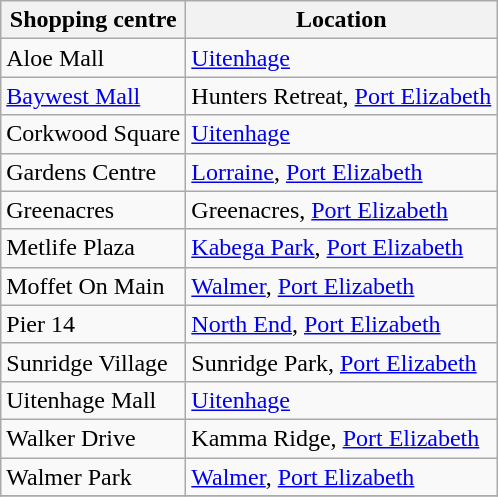<table class="wikitable sortable">
<tr>
<th>Shopping centre</th>
<th>Location</th>
</tr>
<tr>
<td>Aloe Mall</td>
<td><a href='#'>Uitenhage</a></td>
</tr>
<tr>
<td><a href='#'>Baywest Mall</a></td>
<td>Hunters Retreat, <a href='#'>Port Elizabeth</a></td>
</tr>
<tr>
<td>Corkwood Square</td>
<td><a href='#'>Uitenhage</a></td>
</tr>
<tr>
<td>Gardens Centre</td>
<td><a href='#'>Lorraine</a>, <a href='#'>Port Elizabeth</a></td>
</tr>
<tr>
<td>Greenacres</td>
<td>Greenacres, <a href='#'>Port Elizabeth</a></td>
</tr>
<tr>
<td>Metlife Plaza</td>
<td><a href='#'>Kabega Park</a>, <a href='#'>Port Elizabeth</a></td>
</tr>
<tr>
<td>Moffet On Main</td>
<td><a href='#'>Walmer</a>, <a href='#'>Port Elizabeth</a></td>
</tr>
<tr>
<td>Pier 14</td>
<td><a href='#'>North End</a>, <a href='#'>Port Elizabeth</a></td>
</tr>
<tr>
<td>Sunridge Village</td>
<td>Sunridge Park, <a href='#'>Port Elizabeth</a></td>
</tr>
<tr>
<td>Uitenhage Mall</td>
<td><a href='#'>Uitenhage</a></td>
</tr>
<tr>
<td>Walker Drive</td>
<td>Kamma Ridge, <a href='#'>Port Elizabeth</a></td>
</tr>
<tr>
<td>Walmer Park</td>
<td><a href='#'>Walmer</a>, <a href='#'>Port Elizabeth</a></td>
</tr>
<tr>
</tr>
</table>
